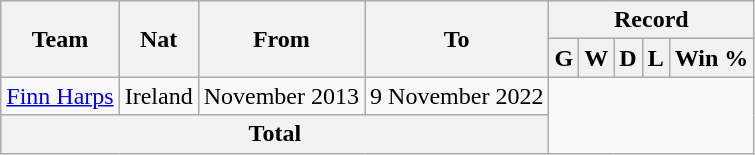<table class="wikitable" style="text-align: center">
<tr>
<th rowspan="2">Team</th>
<th rowspan="2">Nat</th>
<th rowspan="2">From</th>
<th rowspan="2">To</th>
<th colspan="6">Record</th>
</tr>
<tr>
<th>G</th>
<th>W</th>
<th>D</th>
<th>L</th>
<th>Win %</th>
</tr>
<tr>
<td align=left><a href='#'>Finn Harps</a></td>
<td>Ireland</td>
<td align=left>November 2013</td>
<td align=left>9 November 2022<br></td>
</tr>
<tr>
<th colspan="4">Total<br></th>
</tr>
</table>
